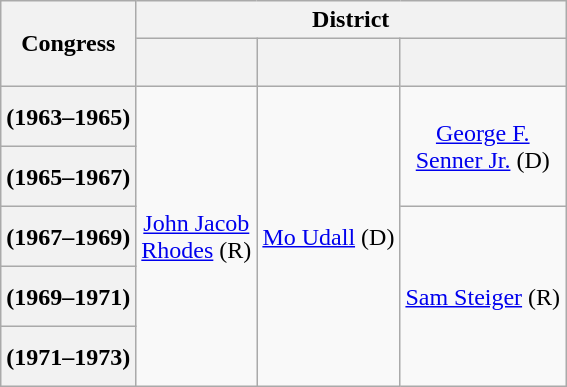<table class=wikitable style="text-align:center">
<tr>
<th scope="col" rowspan=2>Congress</th>
<th scope="colgroup" colspan=3>District</th>
</tr>
<tr style="height:2em">
<th scope="col"></th>
<th scope="col"></th>
<th scope="col"></th>
</tr>
<tr style="height:2.5em">
<th scope="row"> (1963–1965)</th>
<td rowspan=5 ><a href='#'>John Jacob<br>Rhodes</a> (R)</td>
<td rowspan=5 ><a href='#'>Mo Udall</a> (D)</td>
<td rowspan=2 ><a href='#'>George F.<br>Senner Jr.</a> (D)</td>
</tr>
<tr style="height:2.5em">
<th scope="row"> (1965–1967)</th>
</tr>
<tr style="height:2.5em">
<th scope="row"> (1967–1969)</th>
<td rowspan=3 ><a href='#'>Sam Steiger</a> (R)</td>
</tr>
<tr style="height:2.5em">
<th scope="row"> (1969–1971)</th>
</tr>
<tr style="height:2.5em">
<th scope="row"> (1971–1973)</th>
</tr>
</table>
